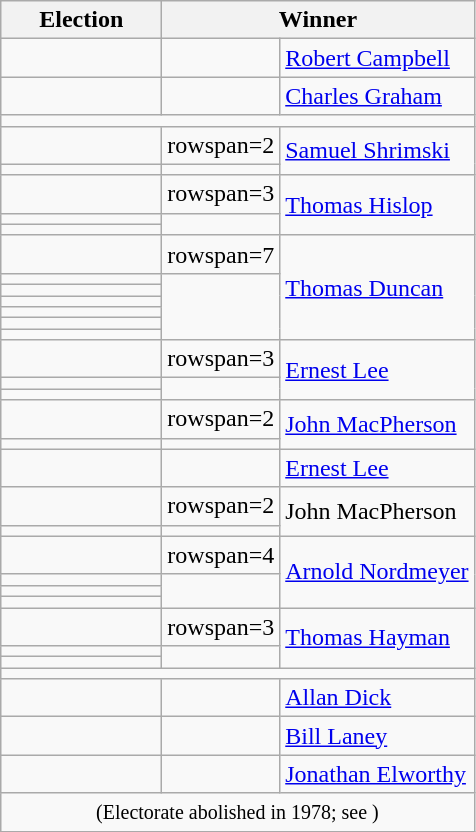<table class=wikitable>
<tr>
<th width=100>Election</th>
<th width=175 colspan=2>Winner</th>
</tr>
<tr>
<td></td>
<td></td>
<td><a href='#'>Robert Campbell</a></td>
</tr>
<tr>
<td></td>
<td></td>
<td><a href='#'>Charles Graham</a></td>
</tr>
<tr>
<td colspan=3 align=center></td>
</tr>
<tr>
<td></td>
<td>rowspan=2 </td>
<td rowspan=2><a href='#'>Samuel Shrimski</a></td>
</tr>
<tr>
<td></td>
</tr>
<tr>
<td></td>
<td>rowspan=3 </td>
<td rowspan=3><a href='#'>Thomas Hislop</a></td>
</tr>
<tr>
<td></td>
</tr>
<tr>
<td></td>
</tr>
<tr>
<td></td>
<td>rowspan=7 </td>
<td rowspan=7><a href='#'>Thomas Duncan</a></td>
</tr>
<tr>
<td></td>
</tr>
<tr>
<td></td>
</tr>
<tr>
<td></td>
</tr>
<tr>
<td></td>
</tr>
<tr>
<td></td>
</tr>
<tr>
<td></td>
</tr>
<tr>
<td></td>
<td>rowspan=3 </td>
<td rowspan=3><a href='#'>Ernest Lee</a></td>
</tr>
<tr>
<td></td>
</tr>
<tr>
<td></td>
</tr>
<tr>
<td></td>
<td>rowspan=2 </td>
<td rowspan=2><a href='#'>John MacPherson</a></td>
</tr>
<tr>
<td></td>
</tr>
<tr>
<td></td>
<td></td>
<td><a href='#'>Ernest Lee</a></td>
</tr>
<tr>
<td></td>
<td>rowspan=2 </td>
<td rowspan=2>John MacPherson</td>
</tr>
<tr>
<td></td>
</tr>
<tr>
<td></td>
<td>rowspan=4 </td>
<td rowspan=4><a href='#'>Arnold Nordmeyer</a></td>
</tr>
<tr>
<td></td>
</tr>
<tr>
<td></td>
</tr>
<tr>
<td></td>
</tr>
<tr>
<td></td>
<td>rowspan=3 </td>
<td rowspan=3><a href='#'>Thomas Hayman</a></td>
</tr>
<tr>
<td></td>
</tr>
<tr>
<td></td>
</tr>
<tr>
<td colspan=3 align=center></td>
</tr>
<tr>
<td></td>
<td></td>
<td><a href='#'>Allan Dick</a></td>
</tr>
<tr>
<td></td>
<td></td>
<td><a href='#'>Bill Laney</a></td>
</tr>
<tr>
<td></td>
<td></td>
<td><a href='#'>Jonathan Elworthy</a></td>
</tr>
<tr>
<td colspan=3 align=center><small>(Electorate abolished in 1978; see )</small></td>
</tr>
</table>
